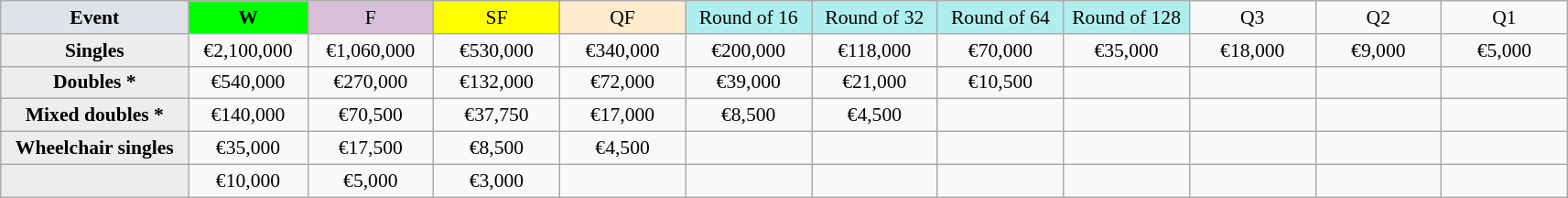<table class=wikitable style=font-size:90%;text-align:center>
<tr>
<td width=130 bgcolor=#dfe2e9><strong>Event</strong></td>
<td width=80 bgcolor=lime><strong>W</strong></td>
<td width=85 bgcolor=#D8BFD8>F</td>
<td width=85 bgcolor=#FFFF00>SF</td>
<td width=85 bgcolor=#ffebcd>QF</td>
<td width=85 bgcolor=#afeeee>Round of 16</td>
<td width=85 bgcolor=#afeeee>Round of 32</td>
<td width=85 bgcolor=#afeeee>Round of 64</td>
<td width=85 bgcolor=#afeeee>Round of 128</td>
<td width=85>Q3</td>
<td width=85>Q2</td>
<td width=85>Q1</td>
</tr>
<tr>
<td style="background:#ededed;"><strong>Singles</strong></td>
<td>€2,100,000</td>
<td>€1,060,000</td>
<td>€530,000</td>
<td>€340,000</td>
<td>€200,000</td>
<td>€118,000</td>
<td>€70,000</td>
<td>€35,000</td>
<td>€18,000</td>
<td>€9,000</td>
<td>€5,000</td>
</tr>
<tr>
<td style="background:#ededed;"><strong>Doubles *</strong></td>
<td>€540,000</td>
<td>€270,000</td>
<td>€132,000</td>
<td>€72,000</td>
<td>€39,000</td>
<td>€21,000</td>
<td>€10,500</td>
<td></td>
<td></td>
<td></td>
<td></td>
</tr>
<tr>
<td style="background:#ededed;"><strong>Mixed doubles *</strong></td>
<td>€140,000</td>
<td>€70,500</td>
<td>€37,750</td>
<td>€17,000</td>
<td>€8,500</td>
<td>€4,500</td>
<td></td>
<td></td>
<td></td>
<td></td>
<td></td>
</tr>
<tr>
<td style="background:#ededed;"><strong>Wheelchair singles</strong></td>
<td>€35,000</td>
<td>€17,500</td>
<td>€8,500</td>
<td>€4,500</td>
<td></td>
<td></td>
<td></td>
<td></td>
<td></td>
<td></td>
<td></td>
</tr>
<tr>
<td style="background:#ededed;"><strong></strong></td>
<td>€10,000</td>
<td>€5,000</td>
<td>€3,000</td>
<td></td>
<td></td>
<td></td>
<td></td>
<td></td>
<td></td>
<td></td>
<td></td>
</tr>
</table>
